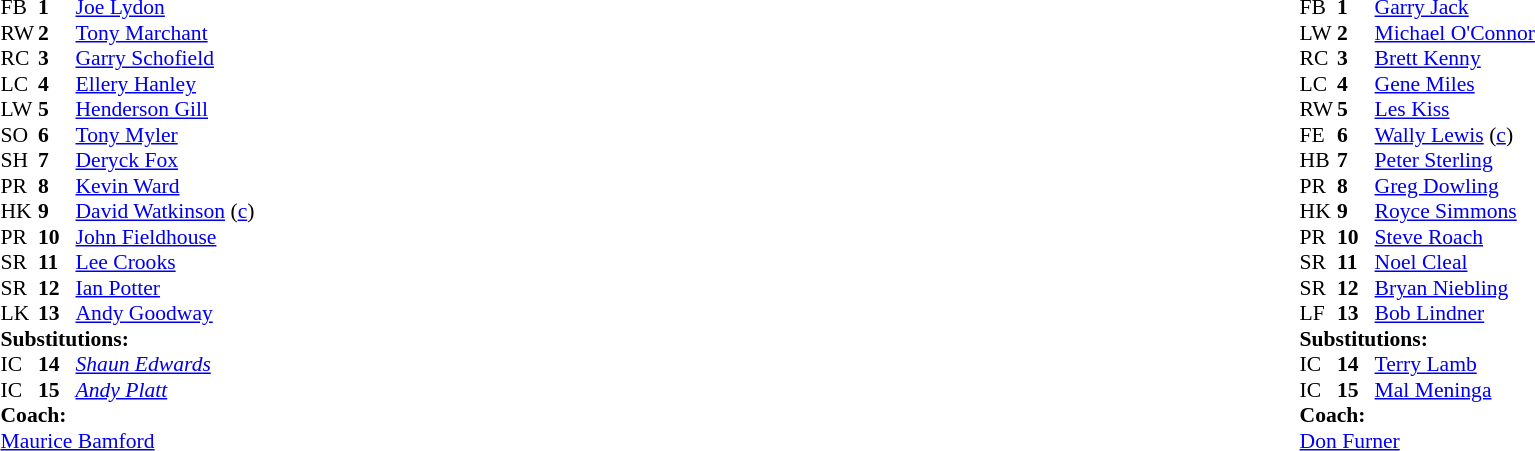<table width="100%">
<tr>
<td valign="top" width="50%"><br><table style="font-size: 90%" cellspacing="0" cellpadding="0">
<tr>
<th width="25"></th>
<th width="25"></th>
</tr>
<tr>
<td>FB</td>
<td><strong>1</strong></td>
<td><a href='#'>Joe Lydon</a></td>
</tr>
<tr>
<td>RW</td>
<td><strong>2</strong></td>
<td><a href='#'>Tony Marchant</a></td>
</tr>
<tr>
<td>RC</td>
<td><strong>3</strong></td>
<td><a href='#'>Garry Schofield</a></td>
</tr>
<tr>
<td>LC</td>
<td><strong>4</strong></td>
<td><a href='#'>Ellery Hanley</a></td>
</tr>
<tr>
<td>LW</td>
<td><strong>5</strong></td>
<td><a href='#'>Henderson Gill</a></td>
</tr>
<tr>
<td>SO</td>
<td><strong>6</strong></td>
<td><a href='#'>Tony Myler</a></td>
</tr>
<tr>
<td>SH</td>
<td><strong>7</strong></td>
<td><a href='#'>Deryck Fox</a></td>
</tr>
<tr>
<td>PR</td>
<td><strong>8</strong></td>
<td><a href='#'>Kevin Ward</a></td>
</tr>
<tr>
<td>HK</td>
<td><strong>9</strong></td>
<td><a href='#'>David Watkinson</a> (<a href='#'>c</a>)</td>
</tr>
<tr>
<td>PR</td>
<td><strong>10</strong></td>
<td><a href='#'>John Fieldhouse</a></td>
</tr>
<tr>
<td>SR</td>
<td><strong>11</strong></td>
<td><a href='#'>Lee Crooks</a></td>
</tr>
<tr>
<td>SR</td>
<td><strong>12</strong></td>
<td><a href='#'>Ian Potter</a></td>
</tr>
<tr>
<td>LK</td>
<td><strong>13</strong></td>
<td><a href='#'>Andy Goodway</a></td>
</tr>
<tr>
<td colspan=3><strong>Substitutions:</strong></td>
</tr>
<tr>
<td>IC</td>
<td><strong>14</strong></td>
<td><em><a href='#'>Shaun Edwards</a></em></td>
</tr>
<tr>
<td>IC</td>
<td><strong>15</strong></td>
<td><em><a href='#'>Andy Platt</a></em></td>
</tr>
<tr>
<td colspan=3><strong>Coach:</strong></td>
</tr>
<tr>
<td colspan="4"> <a href='#'>Maurice Bamford</a></td>
</tr>
</table>
</td>
<td valign="top" width="50%"><br><table style="font-size: 90%" cellspacing="0" cellpadding="0" align="center">
<tr>
<th width="25"></th>
<th width="25"></th>
</tr>
<tr>
<td>FB</td>
<td><strong>1</strong></td>
<td><a href='#'>Garry Jack</a></td>
</tr>
<tr>
<td>LW</td>
<td><strong>2</strong></td>
<td><a href='#'>Michael O'Connor</a></td>
</tr>
<tr>
<td>RC</td>
<td><strong>3</strong></td>
<td><a href='#'>Brett Kenny</a></td>
</tr>
<tr>
<td>LC</td>
<td><strong>4</strong></td>
<td><a href='#'>Gene Miles</a></td>
</tr>
<tr>
<td>RW</td>
<td><strong>5</strong></td>
<td><a href='#'>Les Kiss</a></td>
</tr>
<tr>
<td>FE</td>
<td><strong>6</strong></td>
<td><a href='#'>Wally Lewis</a> (<a href='#'>c</a>)</td>
</tr>
<tr>
<td>HB</td>
<td><strong>7</strong></td>
<td><a href='#'>Peter Sterling</a></td>
</tr>
<tr>
<td>PR</td>
<td><strong>8</strong></td>
<td><a href='#'>Greg Dowling</a></td>
</tr>
<tr>
<td>HK</td>
<td><strong>9</strong></td>
<td><a href='#'>Royce Simmons</a></td>
</tr>
<tr>
<td>PR</td>
<td><strong>10</strong></td>
<td><a href='#'>Steve Roach</a></td>
</tr>
<tr>
<td>SR</td>
<td><strong>11</strong></td>
<td><a href='#'>Noel Cleal</a></td>
</tr>
<tr>
<td>SR</td>
<td><strong>12</strong></td>
<td><a href='#'>Bryan Niebling</a></td>
</tr>
<tr>
<td>LF</td>
<td><strong>13</strong></td>
<td><a href='#'>Bob Lindner</a></td>
</tr>
<tr>
<td colspan=3><strong>Substitutions:</strong></td>
</tr>
<tr>
<td>IC</td>
<td><strong>14</strong></td>
<td><a href='#'>Terry Lamb</a></td>
</tr>
<tr>
<td>IC</td>
<td><strong>15</strong></td>
<td><a href='#'>Mal Meninga</a></td>
</tr>
<tr>
<td colspan=3><strong>Coach:</strong></td>
</tr>
<tr>
<td colspan="4"> <a href='#'>Don Furner</a></td>
</tr>
</table>
</td>
</tr>
</table>
